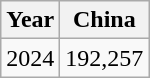<table class="wikitable">
<tr>
<th>Year</th>
<th>China</th>
</tr>
<tr>
<td>2024</td>
<td>192,257</td>
</tr>
</table>
